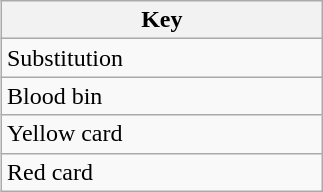<table class="wikitable" width=17% align=right>
<tr>
<th>Key</th>
</tr>
<tr>
<td>  Substitution</td>
</tr>
<tr>
<td> Blood bin</td>
</tr>
<tr>
<td> Yellow card</td>
</tr>
<tr>
<td> Red card</td>
</tr>
</table>
